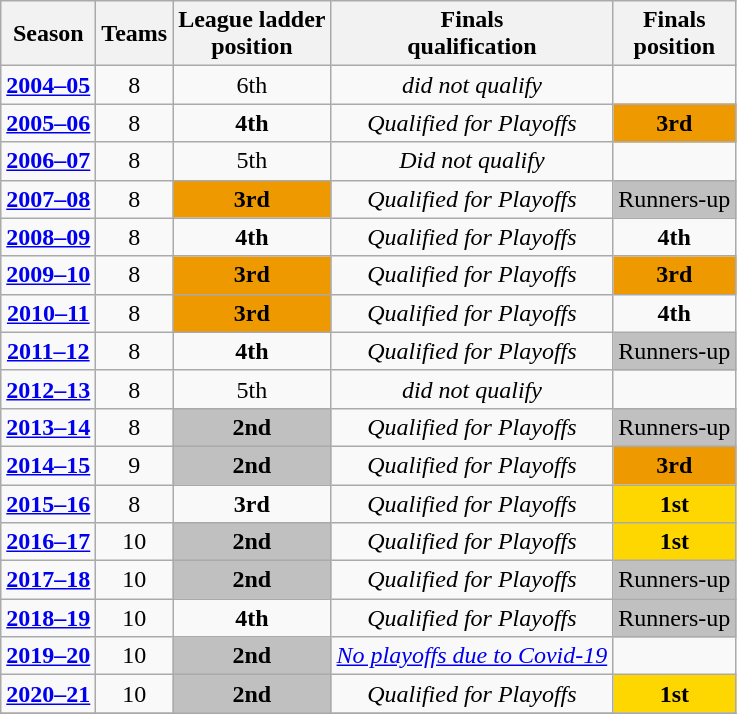<table class="wikitable" style="text-align:center;">
<tr>
<th>Season</th>
<th>Teams</th>
<th>League ladder<br>position</th>
<th>Finals<br>qualification</th>
<th>Finals <br>position</th>
</tr>
<tr>
<td><strong><a href='#'>2004–05</a></strong></td>
<td>8</td>
<td>6th</td>
<td><em>did not qualify</em></td>
<td></td>
</tr>
<tr>
<td><strong><a href='#'>2005–06</a></strong></td>
<td>8</td>
<td><strong>4th</strong></td>
<td><em>Qualified for Playoffs</em></td>
<td style="background:#e90;"><strong>3rd</strong></td>
</tr>
<tr>
<td><strong><a href='#'>2006–07</a></strong></td>
<td>8</td>
<td>5th</td>
<td><em>Did not qualify</em></td>
<td></td>
</tr>
<tr>
<td><strong><a href='#'>2007–08</a></strong></td>
<td>8</td>
<td style="background:#e90;"><strong>3rd</strong></td>
<td><em>Qualified for Playoffs</em></td>
<td style="background:silver;">Runners-up</td>
</tr>
<tr>
<td><strong><a href='#'>2008–09</a></strong></td>
<td>8</td>
<td><strong>4th</strong></td>
<td><em>Qualified for Playoffs</em></td>
<td><strong>4th</strong></td>
</tr>
<tr>
<td><strong><a href='#'>2009–10</a></strong></td>
<td>8</td>
<td style="background:#e90;"><strong>3rd</strong></td>
<td><em>Qualified for Playoffs</em></td>
<td style="background:#e90;"><strong>3rd</strong></td>
</tr>
<tr>
<td><strong><a href='#'>2010–11</a></strong></td>
<td>8</td>
<td style="background:#e90;"><strong>3rd</strong></td>
<td><em>Qualified for Playoffs</em></td>
<td><strong>4th</strong></td>
</tr>
<tr>
<td><strong><a href='#'>2011–12</a></strong></td>
<td>8</td>
<td><strong>4th</strong></td>
<td><em>Qualified for Playoffs</em></td>
<td style="background:silver;">Runners-up</td>
</tr>
<tr>
<td><strong><a href='#'>2012–13</a></strong></td>
<td>8</td>
<td>5th</td>
<td><em>did not qualify</em></td>
<td></td>
</tr>
<tr>
<td><strong><a href='#'>2013–14</a></strong></td>
<td>8</td>
<td style="background:silver;"><strong>2nd</strong></td>
<td><em>Qualified for Playoffs</em></td>
<td style="background:silver;">Runners-up</td>
</tr>
<tr>
<td><strong><a href='#'>2014–15</a></strong></td>
<td>9</td>
<td style="background:silver;"><strong>2nd</strong></td>
<td><em>Qualified for Playoffs</em></td>
<td style="background:#e90;"><strong>3rd</strong></td>
</tr>
<tr>
<td><strong><a href='#'>2015–16</a></strong></td>
<td>8</td>
<td style="background:bronze;"><strong>3rd</strong></td>
<td><em>Qualified for Playoffs</em></td>
<td style="background:gold;"><strong>1st</strong></td>
</tr>
<tr>
<td><strong><a href='#'>2016–17</a></strong></td>
<td>10</td>
<td style="background:silver;"><strong>2nd</strong></td>
<td><em>Qualified for Playoffs</em></td>
<td style="background:gold;"><strong>1st</strong></td>
</tr>
<tr>
<td><strong><a href='#'>2017–18</a></strong></td>
<td>10</td>
<td style="background:silver;"><strong>2nd</strong></td>
<td><em>Qualified for Playoffs</em></td>
<td style="background:silver;">Runners-up</td>
</tr>
<tr>
<td><strong><a href='#'>2018–19</a></strong></td>
<td>10</td>
<td><strong>4th</strong></td>
<td><em>Qualified for Playoffs</em></td>
<td style="background:silver;">Runners-up</td>
</tr>
<tr>
<td><strong><a href='#'>2019–20</a></strong></td>
<td>10</td>
<td style="background:silver;"><strong>2nd</strong></td>
<td><em><a href='#'>No playoffs due to Covid-19</a></em></td>
<td></td>
</tr>
<tr>
<td><strong><a href='#'>2020–21</a></strong></td>
<td>10</td>
<td style="background:silver;"><strong>2nd</strong></td>
<td><em>Qualified for Playoffs</em></td>
<td style="background:gold;"><strong>1st</strong></td>
</tr>
<tr>
</tr>
</table>
